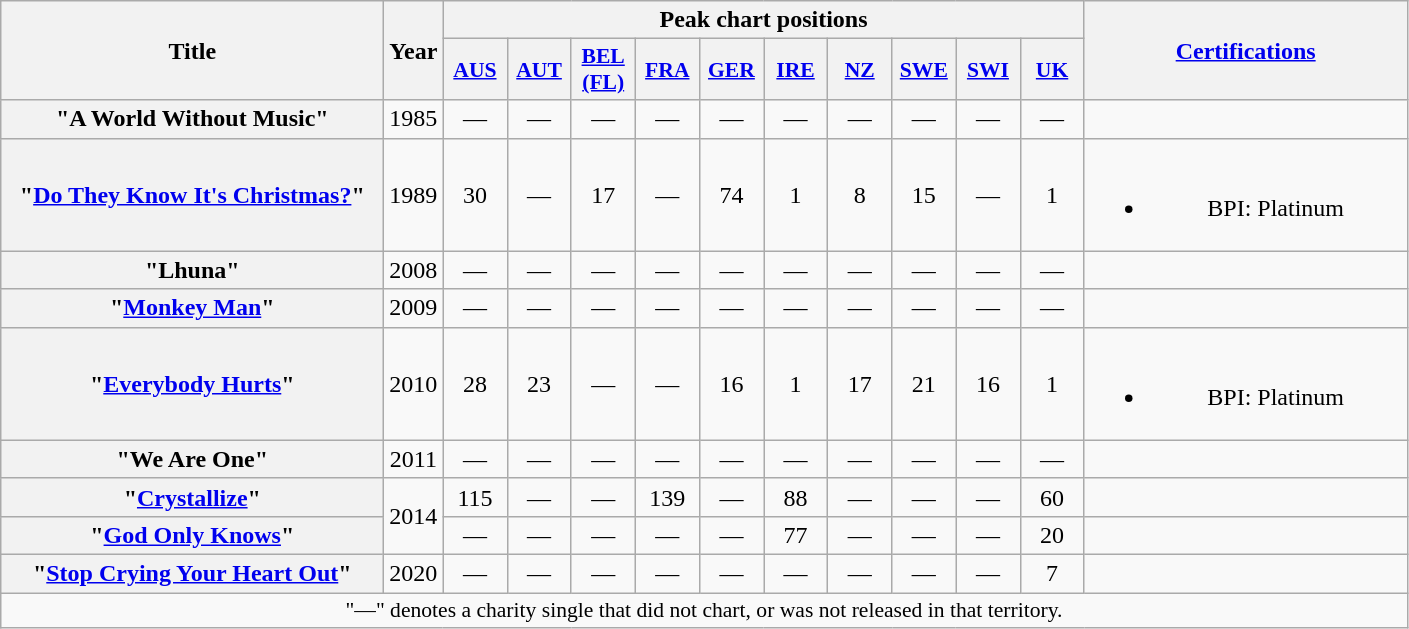<table class="wikitable plainrowheaders" style="text-align:center;">
<tr>
<th scope="col" rowspan=2 style="width:15.5em;">Title</th>
<th scope="col" rowspan=2>Year</th>
<th scope="col" colspan=10>Peak chart positions</th>
<th scope="col" rowspan=2 style="width:13em;"><a href='#'>Certifications</a></th>
</tr>
<tr>
<th scope="col" style="width:2.5em; font-size:90%;"><a href='#'>AUS</a><br></th>
<th scope="col" style="width:2.5em; font-size:90%;"><a href='#'>AUT</a><br></th>
<th scope="col" style="width:2.5em; font-size:90%;"><a href='#'>BEL (FL)</a><br></th>
<th scope="col" style="width:2.5em;font-size:90%;"><a href='#'>FRA</a><br></th>
<th scope="col" style="width:2.5em; font-size:90%;"><a href='#'>GER</a><br></th>
<th scope="col" style="width:2.5em; font-size:90%;"><a href='#'>IRE</a><br></th>
<th scope="col" style="width:2.5em; font-size:90%;"><a href='#'>NZ</a><br></th>
<th scope="col" style="width:2.5em; font-size:90%;"><a href='#'>SWE</a></th>
<th scope="col" style="width:2.5em; font-size:90%;"><a href='#'>SWI</a><br></th>
<th scope="col" style="width:2.5em; font-size:90%;"><a href='#'>UK</a><br></th>
</tr>
<tr>
<th scope=row>"A World Without Music"<br></th>
<td>1985</td>
<td>—</td>
<td>—</td>
<td>—</td>
<td>—</td>
<td>—</td>
<td>—</td>
<td>—</td>
<td>—</td>
<td>—</td>
<td>—</td>
<td></td>
</tr>
<tr>
<th scope=row>"<a href='#'>Do They Know It's Christmas?</a>"<br></th>
<td>1989</td>
<td>30</td>
<td>—</td>
<td>17</td>
<td>—</td>
<td>74</td>
<td>1</td>
<td>8</td>
<td>15</td>
<td>—</td>
<td>1</td>
<td><br><ul><li>BPI: Platinum</li></ul></td>
</tr>
<tr>
<th scope=row>"Lhuna"<br></th>
<td>2008</td>
<td>—</td>
<td>—</td>
<td>—</td>
<td>—</td>
<td>—</td>
<td>—</td>
<td>—</td>
<td>—</td>
<td>—</td>
<td>—</td>
<td></td>
</tr>
<tr>
<th scope=row>"<a href='#'>Monkey Man</a>"<br></th>
<td>2009</td>
<td>—</td>
<td>—</td>
<td>—</td>
<td>—</td>
<td>—</td>
<td>—</td>
<td>—</td>
<td>—</td>
<td>—</td>
<td>—</td>
<td></td>
</tr>
<tr>
<th scope=row>"<a href='#'>Everybody Hurts</a>"<br></th>
<td>2010</td>
<td>28</td>
<td>23</td>
<td>—</td>
<td>—</td>
<td>16</td>
<td>1</td>
<td>17</td>
<td>21</td>
<td>16</td>
<td>1</td>
<td><br><ul><li>BPI: Platinum</li></ul></td>
</tr>
<tr>
<th scope=row>"We Are One"<br></th>
<td>2011</td>
<td>—</td>
<td>—</td>
<td>—</td>
<td>—</td>
<td>—</td>
<td>—</td>
<td>—</td>
<td>—</td>
<td>—</td>
<td>—</td>
<td></td>
</tr>
<tr>
<th scope=row>"<a href='#'>Crystallize</a>"</th>
<td rowspan=2>2014</td>
<td>115</td>
<td>—</td>
<td>—</td>
<td>139</td>
<td>—</td>
<td>88</td>
<td>—</td>
<td>—</td>
<td>—</td>
<td>60</td>
<td></td>
</tr>
<tr>
<th scope=row>"<a href='#'>God Only Knows</a>"<br></th>
<td>—</td>
<td>—</td>
<td>—</td>
<td>—</td>
<td>—</td>
<td>77</td>
<td>—</td>
<td>—</td>
<td>—</td>
<td>20</td>
<td></td>
</tr>
<tr>
<th scope=row>"<a href='#'>Stop Crying Your Heart Out</a>"<br></th>
<td>2020</td>
<td>—</td>
<td>—</td>
<td>—</td>
<td>—</td>
<td>—</td>
<td>—</td>
<td>—</td>
<td>—</td>
<td>—</td>
<td>7</td>
<td></td>
</tr>
<tr>
<td colspan=15 style="font-size:90%">"—" denotes a charity single that did not chart, or was not released in that territory.</td>
</tr>
</table>
